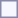<table style="border:1px solid #8888aa; background-color:#f7f8ff; padding:5px; font-size:95%; margin: 0px 12px 12px 0px;">
<tr style="text-align:center;">
</tr>
</table>
